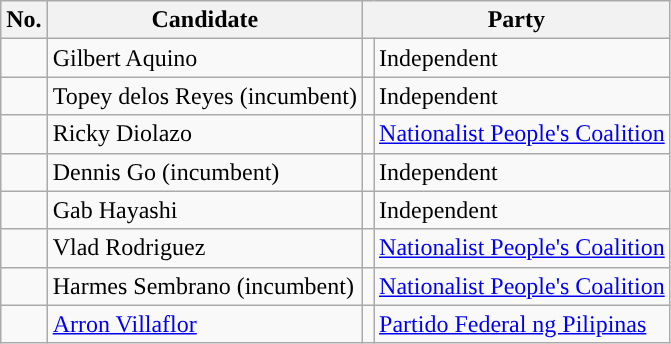<table class="wikitable sortable" style="text-align:left;">
<tr>
<th>No.</th>
<th>Candidate</th>
<th colspan="2">Party</th>
</tr>
<tr>
<td></td>
<td>Gilbert Aquino</td>
<td></td>
<td>Independent</td>
</tr>
<tr>
<td></td>
<td>Topey delos Reyes (incumbent)</td>
<td></td>
<td>Independent</td>
</tr>
<tr>
<td></td>
<td>Ricky Diolazo</td>
<td></td>
<td><a href='#'>Nationalist People's Coalition</a></td>
</tr>
<tr>
<td></td>
<td>Dennis Go (incumbent)</td>
<td></td>
<td>Independent</td>
</tr>
<tr>
<td></td>
<td>Gab Hayashi</td>
<td></td>
<td>Independent</td>
</tr>
<tr>
<td></td>
<td>Vlad Rodriguez</td>
<td></td>
<td><a href='#'>Nationalist People's Coalition</a></td>
</tr>
<tr>
<td></td>
<td>Harmes Sembrano (incumbent)</td>
<td></td>
<td><a href='#'>Nationalist People's Coalition</a></td>
</tr>
<tr>
<td></td>
<td><a href='#'>Arron Villaflor</a></td>
<td></td>
<td><a href='#'>Partido Federal ng Pilipinas</a></td>
</tr>
</table>
